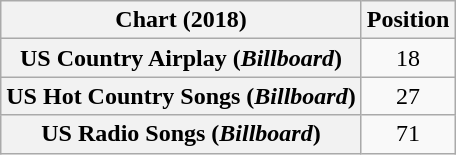<table class="wikitable sortable plainrowheaders" style="text-align:center">
<tr>
<th scope="col">Chart (2018)</th>
<th scope="col">Position</th>
</tr>
<tr>
<th scope="row">US Country Airplay (<em>Billboard</em>)</th>
<td>18</td>
</tr>
<tr>
<th scope="row">US Hot Country Songs (<em>Billboard</em>)</th>
<td>27</td>
</tr>
<tr>
<th scope="row">US Radio Songs (<em>Billboard</em>)</th>
<td>71</td>
</tr>
</table>
